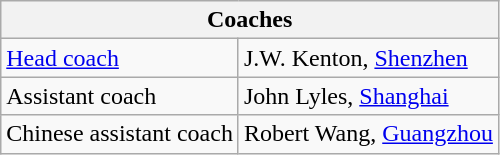<table class="wikitable">
<tr>
<th colspan="6">Coaches</th>
</tr>
<tr>
<td><a href='#'>Head coach</a></td>
<td>J.W. Kenton, <a href='#'>Shenzhen</a></td>
</tr>
<tr>
<td>Assistant coach</td>
<td>John Lyles, <a href='#'>Shanghai</a></td>
</tr>
<tr>
<td>Chinese assistant coach</td>
<td>Robert Wang, <a href='#'>Guangzhou</a></td>
</tr>
</table>
